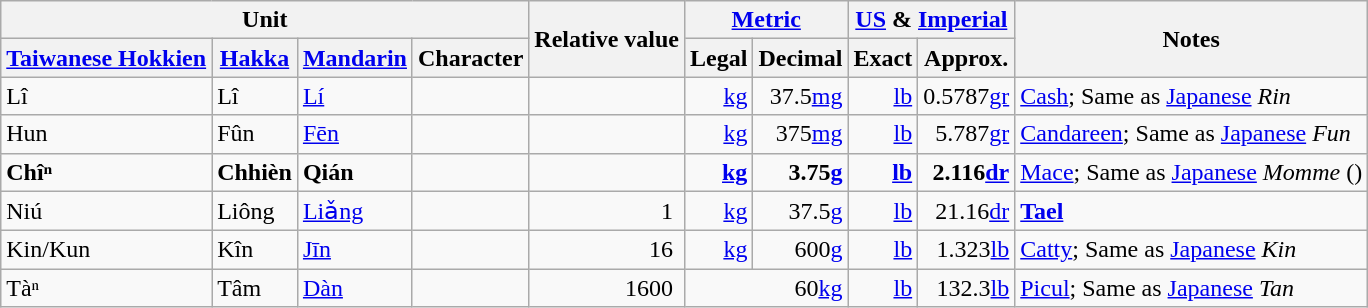<table class=wikitable>
<tr>
<th colspan=4>Unit</th>
<th rowspan=2>Relative value</th>
<th colspan=2><a href='#'>Metric</a></th>
<th colspan=2><a href='#'>US</a> & <a href='#'>Imperial</a></th>
<th rowspan=2>Notes</th>
</tr>
<tr>
<th><a href='#'>Taiwanese Hokkien</a></th>
<th><a href='#'>Hakka</a></th>
<th><a href='#'>Mandarin</a></th>
<th>Character</th>
<th>Legal</th>
<th>Decimal</th>
<th>Exact</th>
<th>Approx.</th>
</tr>
<tr>
<td>Lî</td>
<td>Lî</td>
<td><a href='#'>Lí</a></td>
<td align=center></td>
<td align=right> </td>
<td align=right><a href='#'>kg</a></td>
<td align=right>37.5<a href='#'>mg</a></td>
<td align=right><a href='#'>lb</a></td>
<td align=right>0.5787<a href='#'>gr</a></td>
<td><a href='#'>Cash</a>; Same as <a href='#'>Japanese</a> <em>Rin</em></td>
</tr>
<tr>
<td>Hun</td>
<td>Fûn</td>
<td><a href='#'>Fēn</a></td>
<td align=center></td>
<td align=right> </td>
<td align=right><a href='#'>kg</a></td>
<td align=right>375<a href='#'>mg</a></td>
<td align=right><a href='#'>lb</a></td>
<td align=right>5.787<a href='#'>gr</a></td>
<td><a href='#'>Candareen</a>; Same as <a href='#'>Japanese</a> <em>Fun</em></td>
</tr>
<tr>
<td><strong>Chîⁿ</strong></td>
<td><strong>Chhièn</strong></td>
<td><strong>Qián </strong></td>
<td align=center></td>
<td align=right><strong> </strong></td>
<td align=right><strong><a href='#'>kg</a></strong></td>
<td align=right><strong>3.75<a href='#'>g</a></strong></td>
<td align=right><strong><a href='#'>lb</a></strong></td>
<td align=right><strong>2.116<a href='#'>dr</a></strong></td>
<td><a href='#'>Mace</a>; Same as <a href='#'>Japanese</a> <em>Momme</em> ()</td>
</tr>
<tr>
<td>Niú</td>
<td>Liông</td>
<td><a href='#'>Liǎng</a></td>
<td align=center></td>
<td align=right>1 </td>
<td align=right><a href='#'>kg</a></td>
<td align=right>37.5<a href='#'>g</a></td>
<td align=right><a href='#'>lb</a></td>
<td align=right>21.16<a href='#'>dr</a></td>
<td><strong><a href='#'>Tael</a></strong></td>
</tr>
<tr>
<td>Kin/Kun</td>
<td>Kîn</td>
<td><a href='#'>Jīn</a></td>
<td align=center></td>
<td align=right>16 </td>
<td align=right><a href='#'>kg</a></td>
<td align=right>600<a href='#'>g</a></td>
<td align=right><a href='#'>lb</a></td>
<td align=right>1.323<a href='#'>lb</a></td>
<td><a href='#'>Catty</a>; Same as <a href='#'>Japanese</a> <em>Kin</em></td>
</tr>
<tr>
<td>Tàⁿ</td>
<td>Tâm</td>
<td><a href='#'>Dàn</a></td>
<td align=center></td>
<td align=right>1600 </td>
<td colspan=2 align=right>60<a href='#'>kg</a></td>
<td align=right><a href='#'>lb</a></td>
<td align=right>132.3<a href='#'>lb</a></td>
<td><a href='#'>Picul</a>; Same as <a href='#'>Japanese</a> <em>Tan</em></td>
</tr>
</table>
